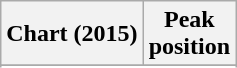<table class="wikitable sortable plainrowheaders" style="text-align:center">
<tr>
<th>Chart (2015)</th>
<th>Peak<br>position</th>
</tr>
<tr>
</tr>
<tr>
</tr>
<tr>
</tr>
<tr>
</tr>
<tr>
</tr>
<tr>
</tr>
<tr>
</tr>
<tr>
</tr>
<tr>
</tr>
<tr>
</tr>
</table>
